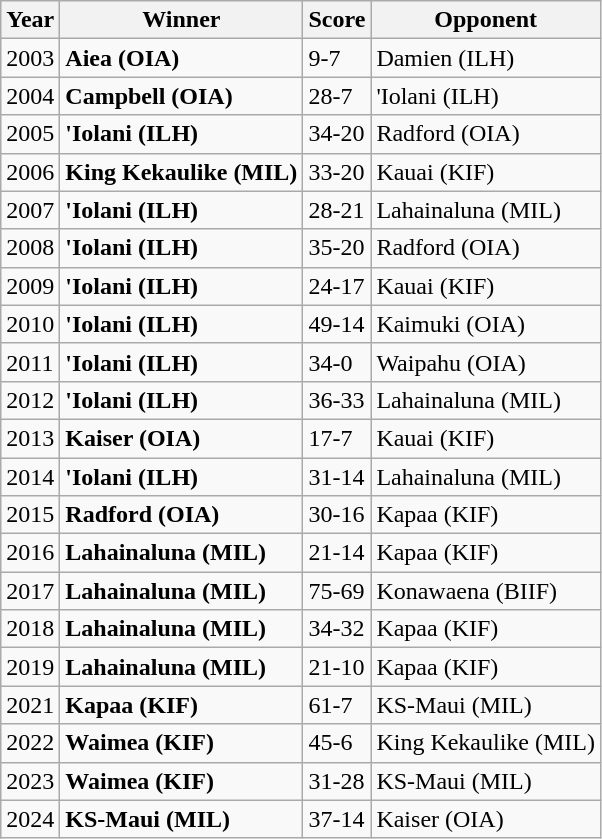<table class="wikitable">
<tr>
<th>Year</th>
<th>Winner</th>
<th>Score</th>
<th>Opponent</th>
</tr>
<tr>
<td>2003</td>
<td><strong>Aiea (OIA)</strong></td>
<td>9-7</td>
<td>Damien (ILH)</td>
</tr>
<tr>
<td>2004</td>
<td><strong>Campbell (OIA)</strong></td>
<td>28-7</td>
<td>'Iolani (ILH)</td>
</tr>
<tr>
<td>2005</td>
<td><strong>'Iolani (ILH)</strong></td>
<td>34-20</td>
<td>Radford (OIA)</td>
</tr>
<tr>
<td>2006</td>
<td><strong>King Kekaulike (MIL)</strong></td>
<td>33-20</td>
<td>Kauai (KIF)</td>
</tr>
<tr>
<td>2007</td>
<td><strong>'Iolani (ILH)</strong></td>
<td>28-21</td>
<td>Lahainaluna (MIL)</td>
</tr>
<tr>
<td>2008</td>
<td><strong>'Iolani (ILH)</strong></td>
<td>35-20</td>
<td>Radford (OIA)</td>
</tr>
<tr>
<td>2009</td>
<td><strong>'Iolani (ILH)</strong></td>
<td>24-17</td>
<td>Kauai (KIF)</td>
</tr>
<tr>
<td>2010</td>
<td><strong>'Iolani (ILH)</strong></td>
<td>49-14</td>
<td>Kaimuki (OIA)</td>
</tr>
<tr>
<td>2011</td>
<td><strong>'Iolani (ILH)</strong></td>
<td>34-0</td>
<td>Waipahu (OIA)</td>
</tr>
<tr>
<td>2012</td>
<td><strong>'Iolani (ILH)</strong></td>
<td>36-33</td>
<td>Lahainaluna (MIL)</td>
</tr>
<tr>
<td>2013</td>
<td><strong>Kaiser (OIA)</strong></td>
<td>17-7</td>
<td>Kauai (KIF)</td>
</tr>
<tr>
<td>2014</td>
<td><strong>'Iolani (ILH)</strong></td>
<td>31-14</td>
<td>Lahainaluna (MIL)</td>
</tr>
<tr>
<td>2015</td>
<td><strong>Radford (OIA)</strong></td>
<td>30-16</td>
<td>Kapaa (KIF)</td>
</tr>
<tr>
<td>2016</td>
<td><strong>Lahainaluna (MIL)</strong></td>
<td>21-14</td>
<td>Kapaa (KIF)</td>
</tr>
<tr>
<td>2017</td>
<td><strong>Lahainaluna (MIL)</strong></td>
<td>75-69</td>
<td>Konawaena (BIIF)</td>
</tr>
<tr>
<td>2018</td>
<td><strong>Lahainaluna (MIL)</strong></td>
<td>34-32</td>
<td>Kapaa (KIF)</td>
</tr>
<tr>
<td>2019</td>
<td><strong>Lahainaluna (MIL)</strong></td>
<td>21-10</td>
<td>Kapaa (KIF)</td>
</tr>
<tr>
<td>2021</td>
<td><strong>Kapaa (KIF)</strong></td>
<td>61-7</td>
<td>KS-Maui (MIL)</td>
</tr>
<tr>
<td>2022</td>
<td><strong>Waimea (KIF)</strong></td>
<td>45-6</td>
<td>King Kekaulike (MIL)</td>
</tr>
<tr>
<td>2023</td>
<td><strong>Waimea (KIF)</strong></td>
<td>31-28</td>
<td>KS-Maui (MIL)</td>
</tr>
<tr>
<td>2024</td>
<td><strong>KS-Maui (MIL)</strong></td>
<td>37-14</td>
<td>Kaiser (OIA)</td>
</tr>
</table>
